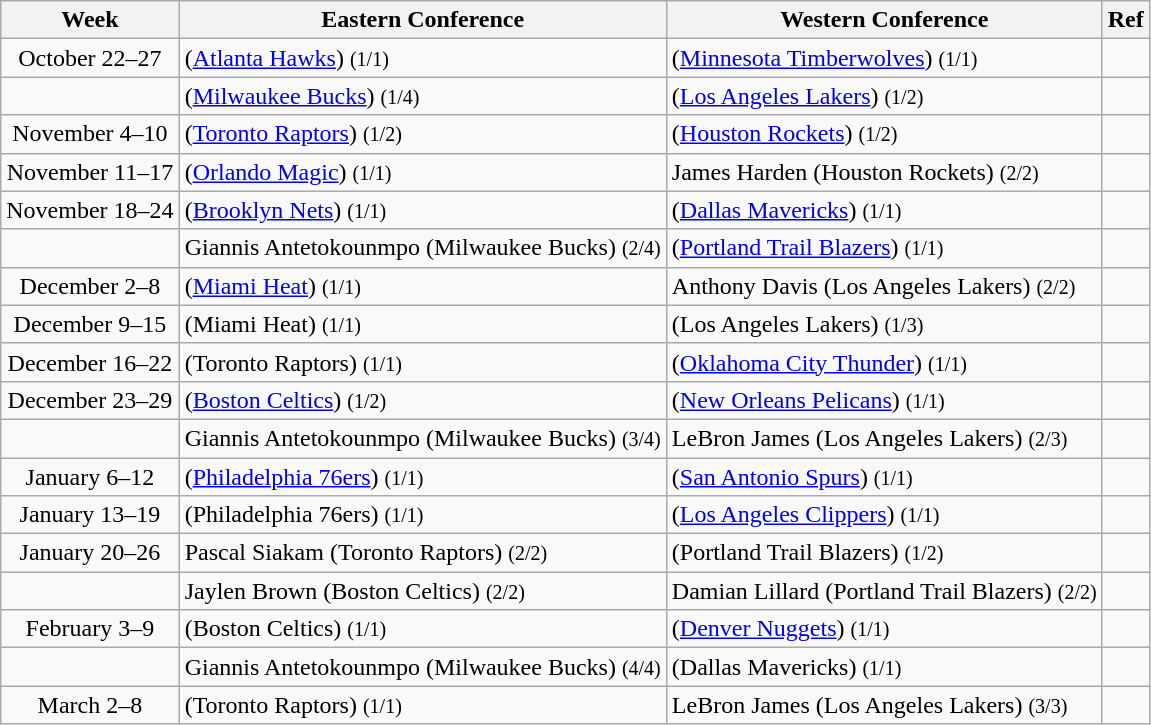<table class="wikitable sortable" style="text-align:left;">
<tr>
<th>Week</th>
<th>Eastern Conference</th>
<th>Western Conference</th>
<th class=unsortable>Ref</th>
</tr>
<tr>
<td style="text-align:center;">October 22–27</td>
<td> (<a href='#'>Atlanta Hawks</a>) <small>(1/1)</small></td>
<td> (<a href='#'>Minnesota Timberwolves</a>) <small>(1/1)</small></td>
<td style="text-align:center;"></td>
</tr>
<tr>
<td style="text-align:center;"></td>
<td> (<a href='#'>Milwaukee Bucks</a>) <small>(1/4)</small></td>
<td> (<a href='#'>Los Angeles Lakers</a>) <small>(1/2)</small></td>
<td style="text-align:center;"></td>
</tr>
<tr>
<td style="text-align:center;">November 4–10</td>
<td> (<a href='#'>Toronto Raptors</a>) <small>(1/2)</small></td>
<td> (<a href='#'>Houston Rockets</a>) <small>(1/2)</small></td>
<td style="text-align:center;"></td>
</tr>
<tr>
<td style="text-align:center;">November 11–17</td>
<td> (<a href='#'>Orlando Magic</a>) <small>(1/1)</small></td>
<td>James Harden (Houston Rockets) <small>(2/2)</small></td>
<td style="text-align:center;"></td>
</tr>
<tr>
<td style="text-align:center;">November 18–24</td>
<td> (<a href='#'>Brooklyn Nets</a>) <small>(1/1)</small></td>
<td> (<a href='#'>Dallas Mavericks</a>) <small>(1/1)</small></td>
<td style="text-align:center;"></td>
</tr>
<tr>
<td style="text-align:center;"></td>
<td>Giannis Antetokounmpo (Milwaukee Bucks) <small>(2/4)</small></td>
<td> (<a href='#'>Portland Trail Blazers</a>) <small>(1/1)</small></td>
<td style="text-align:center;"></td>
</tr>
<tr>
<td style="text-align:center;">December 2–8</td>
<td> (<a href='#'>Miami Heat</a>) <small>(1/1)</small></td>
<td>Anthony Davis (Los Angeles Lakers) <small>(2/2)</small></td>
<td style="text-align:center;"></td>
</tr>
<tr>
<td style="text-align:center;">December 9–15</td>
<td> (Miami Heat) <small>(1/1)</small></td>
<td> (Los Angeles Lakers) <small>(1/3)</small></td>
<td style="text-align:center;"></td>
</tr>
<tr>
<td style="text-align:center;">December 16–22</td>
<td> (Toronto Raptors) <small>(1/1)</small></td>
<td> (<a href='#'>Oklahoma City Thunder</a>) <small>(1/1)</small></td>
<td style="text-align:center;"></td>
</tr>
<tr>
<td style="text-align:center;">December 23–29</td>
<td> (<a href='#'>Boston Celtics</a>) <small>(1/2)</small></td>
<td> (<a href='#'>New Orleans Pelicans</a>) <small>(1/1)</small></td>
<td style="text-align:center;"></td>
</tr>
<tr>
<td style="text-align:center;"></td>
<td>Giannis Antetokounmpo (Milwaukee Bucks) <small>(3/4)</small></td>
<td>LeBron James (Los Angeles Lakers) <small>(2/3)</small></td>
<td style="text-align:center;"></td>
</tr>
<tr>
<td style="text-align:center;">January 6–12</td>
<td> (<a href='#'>Philadelphia 76ers</a>) <small>(1/1)</small></td>
<td> (<a href='#'>San Antonio Spurs</a>) <small>(1/1)</small></td>
<td style="text-align:center;"></td>
</tr>
<tr>
<td style="text-align:center;">January 13–19</td>
<td> (Philadelphia 76ers) <small>(1/1)</small></td>
<td> (<a href='#'>Los Angeles Clippers</a>) <small>(1/1)</small></td>
<td style="text-align:center;"></td>
</tr>
<tr>
<td style="text-align:center;">January 20–26</td>
<td>Pascal Siakam (Toronto Raptors) <small>(2/2)</small></td>
<td> (Portland Trail Blazers) <small>(1/2)</small></td>
<td style="text-align:center;"></td>
</tr>
<tr>
<td style="text-align:center;"></td>
<td>Jaylen Brown (Boston Celtics) <small>(2/2)</small></td>
<td>Damian Lillard (Portland Trail Blazers) <small>(2/2)</small></td>
<td style="text-align:center;"></td>
</tr>
<tr>
<td style="text-align:center;">February 3–9</td>
<td> (Boston Celtics) <small>(1/1)</small></td>
<td> (<a href='#'>Denver Nuggets</a>) <small>(1/1)</small></td>
<td style="text-align:center;"></td>
</tr>
<tr>
<td style="text-align:center;"></td>
<td>Giannis Antetokounmpo (Milwaukee Bucks) <small>(4/4)</small></td>
<td> (Dallas Mavericks) <small>(1/1)</small></td>
<td style="text-align:center;"></td>
</tr>
<tr>
<td style="text-align:center;">March 2–8</td>
<td> (Toronto Raptors) <small>(1/1)</small></td>
<td>LeBron James (Los Angeles Lakers) <small>(3/3)</small></td>
<td style="text-align:center;"></td>
</tr>
</table>
